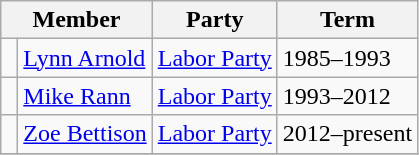<table class="wikitable">
<tr>
<th colspan="2">Member</th>
<th>Party</th>
<th>Term</th>
</tr>
<tr>
<td> </td>
<td><a href='#'>Lynn Arnold</a></td>
<td><a href='#'>Labor Party</a></td>
<td>1985–1993</td>
</tr>
<tr>
<td> </td>
<td><a href='#'>Mike Rann</a></td>
<td><a href='#'>Labor Party</a></td>
<td>1993–2012</td>
</tr>
<tr>
<td> </td>
<td><a href='#'>Zoe Bettison</a></td>
<td><a href='#'>Labor Party</a></td>
<td>2012–present</td>
</tr>
<tr>
</tr>
</table>
